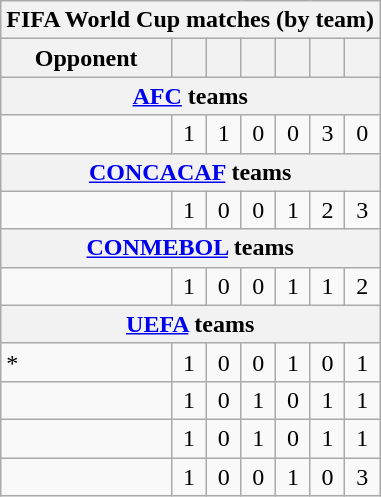<table class="wikitable sortable" style="text-align: center;">
<tr>
<th colspan=7>FIFA World Cup matches (by team)</th>
</tr>
<tr>
<th>Opponent</th>
<th></th>
<th></th>
<th></th>
<th></th>
<th></th>
<th></th>
</tr>
<tr>
<th colspan=7><a href='#'>AFC</a> teams</th>
</tr>
<tr>
<td align="left"></td>
<td>1</td>
<td>1</td>
<td>0</td>
<td>0</td>
<td>3</td>
<td>0</td>
</tr>
<tr>
<th colspan=7><a href='#'>CONCACAF</a> teams</th>
</tr>
<tr>
<td align="left"></td>
<td>1</td>
<td>0</td>
<td>0</td>
<td>1</td>
<td>2</td>
<td>3</td>
</tr>
<tr>
<th colspan=7><a href='#'>CONMEBOL</a> teams</th>
</tr>
<tr>
<td align="left"></td>
<td>1</td>
<td>0</td>
<td>0</td>
<td>1</td>
<td>1</td>
<td>2</td>
</tr>
<tr>
<th colspan=7><a href='#'>UEFA</a> teams</th>
</tr>
<tr>
<td align="left">*</td>
<td>1</td>
<td>0</td>
<td>0</td>
<td>1</td>
<td>0</td>
<td>1</td>
</tr>
<tr>
<td align="left"></td>
<td>1</td>
<td>0</td>
<td>1</td>
<td>0</td>
<td>1</td>
<td>1</td>
</tr>
<tr>
<td align="left"></td>
<td>1</td>
<td>0</td>
<td>1</td>
<td>0</td>
<td>1</td>
<td>1</td>
</tr>
<tr>
<td align="left"></td>
<td>1</td>
<td>0</td>
<td>0</td>
<td>1</td>
<td>0</td>
<td>3</td>
</tr>
</table>
